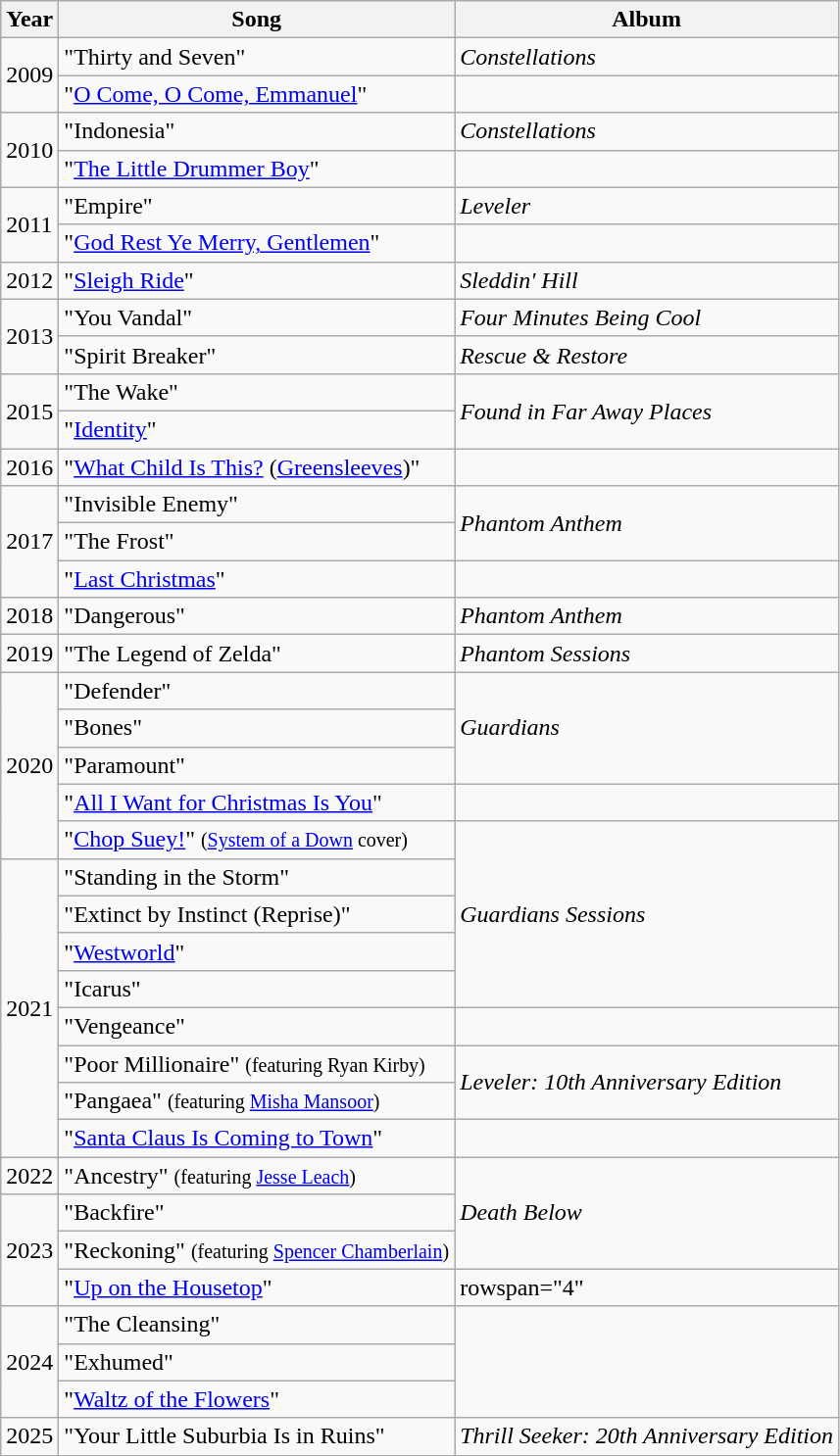<table class=wikitable>
<tr>
<th>Year</th>
<th>Song</th>
<th>Album</th>
</tr>
<tr>
<td rowspan="2">2009</td>
<td>"Thirty and Seven"</td>
<td><em>Constellations</em></td>
</tr>
<tr>
<td>"<a href='#'>O Come, O Come, Emmanuel</a>"</td>
<td></td>
</tr>
<tr>
<td rowspan="2">2010</td>
<td>"Indonesia"</td>
<td><em>Constellations</em></td>
</tr>
<tr>
<td>"<a href='#'>The Little Drummer Boy</a>"</td>
<td></td>
</tr>
<tr>
<td rowspan="2">2011</td>
<td>"Empire"</td>
<td><em>Leveler</em></td>
</tr>
<tr>
<td>"<a href='#'>God Rest Ye Merry, Gentlemen</a>"</td>
<td></td>
</tr>
<tr>
<td>2012</td>
<td>"<a href='#'>Sleigh Ride</a>"</td>
<td><em>Sleddin' Hill</em></td>
</tr>
<tr>
<td rowspan="2">2013</td>
<td>"You Vandal" </td>
<td><em>Four Minutes Being Cool</em></td>
</tr>
<tr>
<td>"Spirit Breaker"</td>
<td><em>Rescue & Restore</em></td>
</tr>
<tr>
<td rowspan="2">2015</td>
<td>"The Wake"</td>
<td rowspan="2"><em>Found in Far Away Places</em></td>
</tr>
<tr>
<td>"<a href='#'>Identity</a>"</td>
</tr>
<tr>
<td>2016</td>
<td>"<a href='#'>What Child Is This?</a> (<a href='#'>Greensleeves</a>)"</td>
<td></td>
</tr>
<tr>
<td rowspan="3">2017</td>
<td>"Invisible Enemy"</td>
<td rowspan="2"><em>Phantom Anthem</em></td>
</tr>
<tr>
<td>"The Frost"</td>
</tr>
<tr>
<td>"<a href='#'>Last Christmas</a>" </td>
<td></td>
</tr>
<tr>
<td>2018</td>
<td>"Dangerous"</td>
<td><em>Phantom Anthem</em></td>
</tr>
<tr>
<td>2019</td>
<td>"The Legend of Zelda"</td>
<td><em>Phantom Sessions</em></td>
</tr>
<tr>
<td rowspan="5">2020</td>
<td>"Defender"</td>
<td rowspan="3"><em>Guardians</em></td>
</tr>
<tr>
<td>"Bones"</td>
</tr>
<tr>
<td>"Paramount"</td>
</tr>
<tr>
<td>"<a href='#'>All I Want for Christmas Is You</a>" </td>
<td></td>
</tr>
<tr>
<td>"<a href='#'>Chop Suey!</a>" <small>(<a href='#'>System of a Down</a> cover)</small></td>
<td rowspan="5"><em>Guardians Sessions</em></td>
</tr>
<tr>
<td rowspan="8">2021</td>
<td>"Standing in the Storm"</td>
</tr>
<tr>
<td>"Extinct by Instinct (Reprise)"</td>
</tr>
<tr>
<td>"<a href='#'>Westworld</a>" </td>
</tr>
<tr>
<td>"Icarus"</td>
</tr>
<tr>
<td>"Vengeance"</td>
<td></td>
</tr>
<tr>
<td>"Poor Millionaire" <small>(featuring Ryan Kirby)</small></td>
<td rowspan="2"><em>Leveler: 10th Anniversary Edition</em></td>
</tr>
<tr>
<td>"Pangaea" <small>(featuring <a href='#'>Misha Mansoor</a>)</small></td>
</tr>
<tr>
<td>"<a href='#'>Santa Claus Is Coming to Town</a>"</td>
<td></td>
</tr>
<tr>
<td>2022</td>
<td>"Ancestry" <small>(featuring <a href='#'>Jesse Leach</a>)</small></td>
<td rowspan="3"><em>Death Below</em></td>
</tr>
<tr>
<td rowspan="3">2023</td>
<td>"Backfire"</td>
</tr>
<tr>
<td>"Reckoning" <small>(featuring <a href='#'>Spencer Chamberlain</a>)</small></td>
</tr>
<tr>
<td>"<a href='#'>Up on the Housetop</a>"</td>
<td>rowspan="4" </td>
</tr>
<tr>
<td rowspan="3">2024</td>
<td>"The Cleansing" </td>
</tr>
<tr>
<td>"Exhumed"</td>
</tr>
<tr>
<td>"<a href='#'>Waltz of the Flowers</a>"</td>
</tr>
<tr>
<td>2025</td>
<td>"Your Little Suburbia Is in Ruins" </td>
<td><em>Thrill Seeker: 20th Anniversary Edition</em></td>
</tr>
</table>
